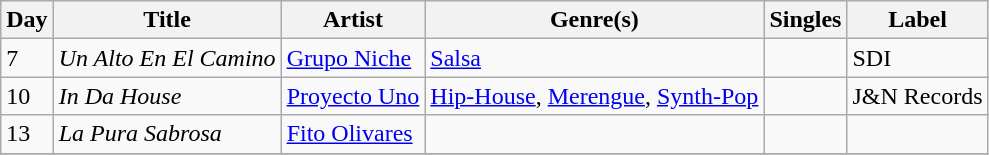<table class="wikitable sortable" style="text-align: left;">
<tr>
<th>Day</th>
<th>Title</th>
<th>Artist</th>
<th>Genre(s)</th>
<th>Singles</th>
<th>Label</th>
</tr>
<tr>
<td>7</td>
<td><em>Un Alto En El Camino</em></td>
<td><a href='#'>Grupo Niche</a></td>
<td><a href='#'>Salsa</a></td>
<td></td>
<td>SDI</td>
</tr>
<tr>
<td>10</td>
<td><em>In Da House</em></td>
<td><a href='#'>Proyecto Uno</a></td>
<td><a href='#'>Hip-House</a>, <a href='#'>Merengue</a>, <a href='#'>Synth-Pop</a></td>
<td></td>
<td>J&N Records</td>
</tr>
<tr>
<td>13</td>
<td><em>La Pura Sabrosa</em></td>
<td><a href='#'>Fito Olivares</a></td>
<td></td>
<td></td>
<td></td>
</tr>
<tr>
</tr>
</table>
